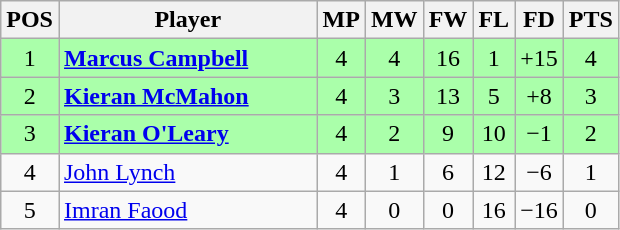<table class="wikitable" style="text-align: center;">
<tr>
<th width=20>POS</th>
<th width=165>Player</th>
<th width=20>MP</th>
<th width=20>MW</th>
<th width=20>FW</th>
<th width=20>FL</th>
<th width=20>FD</th>
<th width=20>PTS</th>
</tr>
<tr style="background:#afa;">
<td>1</td>
<td style="text-align:left;"> <strong><a href='#'>Marcus Campbell</a></strong></td>
<td>4</td>
<td>4</td>
<td>16</td>
<td>1</td>
<td>+15</td>
<td>4</td>
</tr>
<tr style="background:#afa;">
<td>2</td>
<td style="text-align:left;"> <strong><a href='#'>Kieran McMahon</a></strong></td>
<td>4</td>
<td>3</td>
<td>13</td>
<td>5</td>
<td>+8</td>
<td>3</td>
</tr>
<tr style="background:#afa;">
<td>3</td>
<td style="text-align:left;"> <strong><a href='#'>Kieran O'Leary</a></strong></td>
<td>4</td>
<td>2</td>
<td>9</td>
<td>10</td>
<td>−1</td>
<td>2</td>
</tr>
<tr>
<td>4</td>
<td style="text-align:left;"> <a href='#'>John Lynch</a></td>
<td>4</td>
<td>1</td>
<td>6</td>
<td>12</td>
<td>−6</td>
<td>1</td>
</tr>
<tr>
<td>5</td>
<td style="text-align:left;"> <a href='#'>Imran Faood</a></td>
<td>4</td>
<td>0</td>
<td>0</td>
<td>16</td>
<td>−16</td>
<td>0</td>
</tr>
</table>
